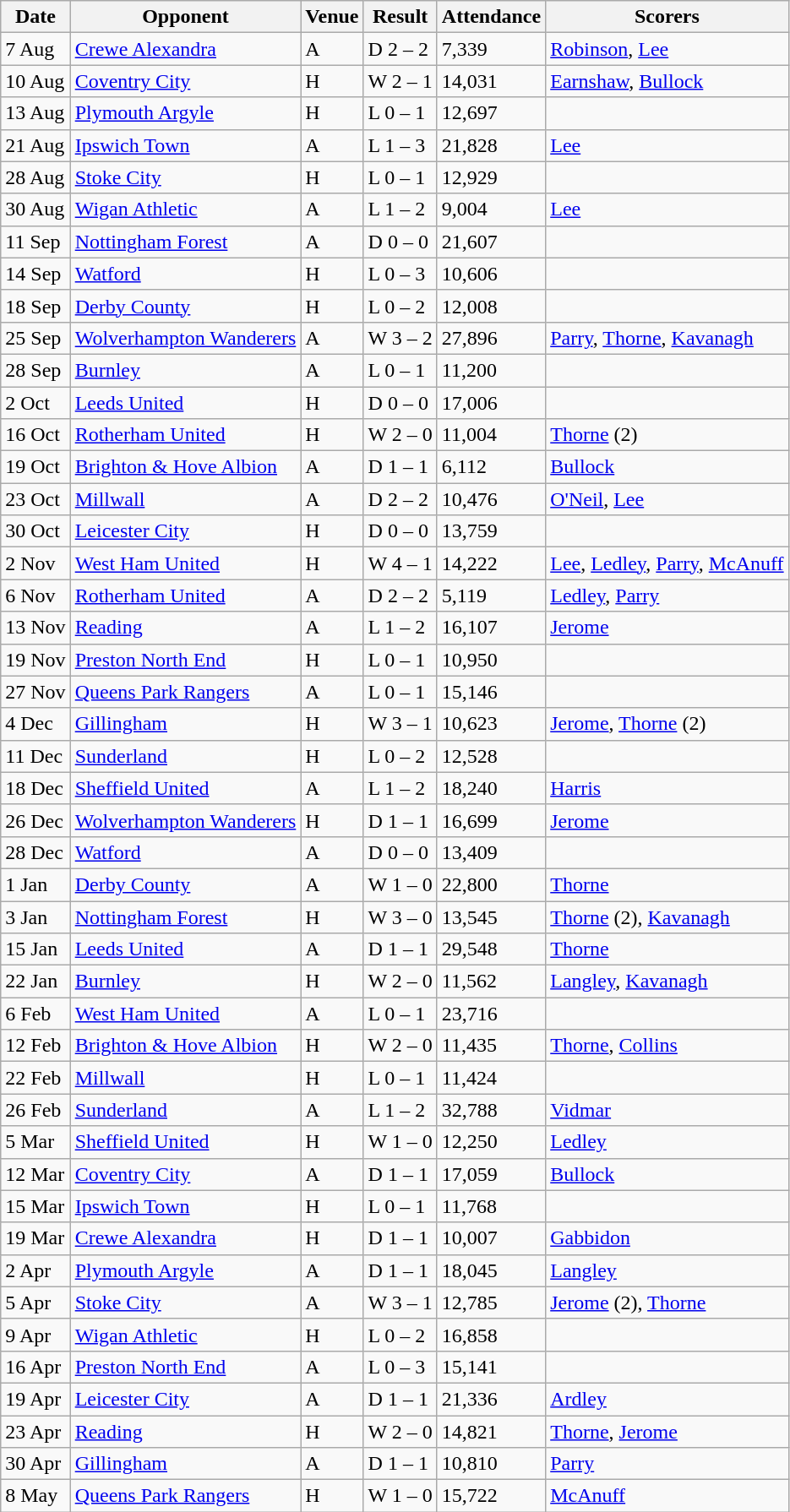<table class="wikitable">
<tr>
<th>Date</th>
<th>Opponent</th>
<th>Venue</th>
<th>Result</th>
<th>Attendance</th>
<th>Scorers</th>
</tr>
<tr>
<td>7 Aug</td>
<td><a href='#'>Crewe Alexandra</a></td>
<td>A</td>
<td>D 2 – 2</td>
<td>7,339</td>
<td><a href='#'>Robinson</a>, <a href='#'>Lee</a></td>
</tr>
<tr>
<td>10 Aug</td>
<td><a href='#'>Coventry City</a></td>
<td>H</td>
<td>W 2 – 1</td>
<td>14,031</td>
<td><a href='#'>Earnshaw</a>, <a href='#'>Bullock</a></td>
</tr>
<tr>
<td>13 Aug</td>
<td><a href='#'>Plymouth Argyle</a></td>
<td>H</td>
<td>L 0 – 1</td>
<td>12,697</td>
</tr>
<tr>
<td>21 Aug</td>
<td><a href='#'>Ipswich Town</a></td>
<td>A</td>
<td>L 1 – 3</td>
<td>21,828</td>
<td><a href='#'>Lee</a></td>
</tr>
<tr>
<td>28 Aug</td>
<td><a href='#'>Stoke City</a></td>
<td>H</td>
<td>L 0 – 1</td>
<td>12,929</td>
<td></td>
</tr>
<tr>
<td>30 Aug</td>
<td><a href='#'>Wigan Athletic</a></td>
<td>A</td>
<td>L 1 – 2</td>
<td>9,004</td>
<td><a href='#'>Lee</a></td>
</tr>
<tr>
<td>11 Sep</td>
<td><a href='#'>Nottingham Forest</a></td>
<td>A</td>
<td>D 0 – 0</td>
<td>21,607</td>
<td></td>
</tr>
<tr>
<td>14 Sep</td>
<td><a href='#'>Watford</a></td>
<td>H</td>
<td>L 0 – 3</td>
<td>10,606</td>
<td></td>
</tr>
<tr>
<td>18 Sep</td>
<td><a href='#'>Derby County</a></td>
<td>H</td>
<td>L 0 – 2</td>
<td>12,008</td>
<td></td>
</tr>
<tr>
<td>25 Sep</td>
<td><a href='#'>Wolverhampton Wanderers</a></td>
<td>A</td>
<td>W 3 – 2</td>
<td>27,896</td>
<td><a href='#'>Parry</a>, <a href='#'>Thorne</a>, <a href='#'>Kavanagh</a></td>
</tr>
<tr>
<td>28 Sep</td>
<td><a href='#'>Burnley</a></td>
<td>A</td>
<td>L 0 – 1</td>
<td>11,200</td>
<td></td>
</tr>
<tr>
<td>2 Oct</td>
<td><a href='#'>Leeds United</a></td>
<td>H</td>
<td>D 0 – 0</td>
<td>17,006</td>
<td></td>
</tr>
<tr>
<td>16 Oct</td>
<td><a href='#'>Rotherham United</a></td>
<td>H</td>
<td>W 2 – 0</td>
<td>11,004</td>
<td><a href='#'>Thorne</a> (2)</td>
</tr>
<tr>
<td>19 Oct</td>
<td><a href='#'>Brighton & Hove Albion</a></td>
<td>A</td>
<td>D 1 – 1</td>
<td>6,112</td>
<td><a href='#'>Bullock</a></td>
</tr>
<tr>
<td>23 Oct</td>
<td><a href='#'>Millwall</a></td>
<td>A</td>
<td>D 2 – 2</td>
<td>10,476</td>
<td><a href='#'>O'Neil</a>, <a href='#'>Lee</a></td>
</tr>
<tr>
<td>30 Oct</td>
<td><a href='#'>Leicester City</a></td>
<td>H</td>
<td>D 0 – 0</td>
<td>13,759</td>
<td></td>
</tr>
<tr>
<td>2 Nov</td>
<td><a href='#'>West Ham United</a></td>
<td>H</td>
<td>W 4 – 1</td>
<td>14,222</td>
<td><a href='#'>Lee</a>, <a href='#'>Ledley</a>, <a href='#'>Parry</a>, <a href='#'>McAnuff</a></td>
</tr>
<tr>
<td>6 Nov</td>
<td><a href='#'>Rotherham United</a></td>
<td>A</td>
<td>D 2 – 2</td>
<td>5,119</td>
<td><a href='#'>Ledley</a>, <a href='#'>Parry</a></td>
</tr>
<tr>
<td>13 Nov</td>
<td><a href='#'>Reading</a></td>
<td>A</td>
<td>L 1 – 2</td>
<td>16,107</td>
<td><a href='#'>Jerome</a></td>
</tr>
<tr>
<td>19 Nov</td>
<td><a href='#'>Preston North End</a></td>
<td>H</td>
<td>L 0 – 1</td>
<td>10,950</td>
<td></td>
</tr>
<tr>
<td>27 Nov</td>
<td><a href='#'>Queens Park Rangers</a></td>
<td>A</td>
<td>L 0 – 1</td>
<td>15,146</td>
<td></td>
</tr>
<tr>
<td>4 Dec</td>
<td><a href='#'>Gillingham</a></td>
<td>H</td>
<td>W 3 – 1</td>
<td>10,623</td>
<td><a href='#'>Jerome</a>, <a href='#'>Thorne</a> (2)</td>
</tr>
<tr>
<td>11 Dec</td>
<td><a href='#'>Sunderland</a></td>
<td>H</td>
<td>L 0 – 2</td>
<td>12,528</td>
<td></td>
</tr>
<tr>
<td>18 Dec</td>
<td><a href='#'>Sheffield United</a></td>
<td>A</td>
<td>L 1 – 2</td>
<td>18,240</td>
<td><a href='#'>Harris</a></td>
</tr>
<tr>
<td>26 Dec</td>
<td><a href='#'>Wolverhampton Wanderers</a></td>
<td>H</td>
<td>D 1 – 1</td>
<td>16,699</td>
<td><a href='#'>Jerome</a></td>
</tr>
<tr>
<td>28 Dec</td>
<td><a href='#'>Watford</a></td>
<td>A</td>
<td>D 0 – 0</td>
<td>13,409</td>
<td></td>
</tr>
<tr>
<td>1 Jan</td>
<td><a href='#'>Derby County</a></td>
<td>A</td>
<td>W 1 – 0</td>
<td>22,800</td>
<td><a href='#'>Thorne</a></td>
</tr>
<tr>
<td>3 Jan</td>
<td><a href='#'>Nottingham Forest</a></td>
<td>H</td>
<td>W 3 – 0</td>
<td>13,545</td>
<td><a href='#'>Thorne</a> (2), <a href='#'>Kavanagh</a></td>
</tr>
<tr>
<td>15 Jan</td>
<td><a href='#'>Leeds United</a></td>
<td>A</td>
<td>D 1 – 1</td>
<td>29,548</td>
<td><a href='#'>Thorne</a></td>
</tr>
<tr>
<td>22 Jan</td>
<td><a href='#'>Burnley</a></td>
<td>H</td>
<td>W 2 – 0</td>
<td>11,562</td>
<td><a href='#'>Langley</a>, <a href='#'>Kavanagh</a></td>
</tr>
<tr>
<td>6 Feb</td>
<td><a href='#'>West Ham United</a></td>
<td>A</td>
<td>L 0 – 1</td>
<td>23,716</td>
<td></td>
</tr>
<tr>
<td>12 Feb</td>
<td><a href='#'>Brighton & Hove Albion</a></td>
<td>H</td>
<td>W 2 – 0</td>
<td>11,435</td>
<td><a href='#'>Thorne</a>, <a href='#'>Collins</a></td>
</tr>
<tr>
<td>22 Feb</td>
<td><a href='#'>Millwall</a></td>
<td>H</td>
<td>L 0 – 1</td>
<td>11,424</td>
<td></td>
</tr>
<tr>
<td>26 Feb</td>
<td><a href='#'>Sunderland</a></td>
<td>A</td>
<td>L 1 – 2</td>
<td>32,788</td>
<td><a href='#'>Vidmar</a></td>
</tr>
<tr>
<td>5 Mar</td>
<td><a href='#'>Sheffield United</a></td>
<td>H</td>
<td>W 1 – 0</td>
<td>12,250</td>
<td><a href='#'>Ledley</a></td>
</tr>
<tr>
<td>12 Mar</td>
<td><a href='#'>Coventry City</a></td>
<td>A</td>
<td>D 1 – 1</td>
<td>17,059</td>
<td><a href='#'>Bullock</a></td>
</tr>
<tr>
<td>15 Mar</td>
<td><a href='#'>Ipswich Town</a></td>
<td>H</td>
<td>L 0 – 1</td>
<td>11,768</td>
<td></td>
</tr>
<tr>
<td>19 Mar</td>
<td><a href='#'>Crewe Alexandra</a></td>
<td>H</td>
<td>D 1 – 1</td>
<td>10,007</td>
<td><a href='#'>Gabbidon</a></td>
</tr>
<tr>
<td>2 Apr</td>
<td><a href='#'>Plymouth Argyle</a></td>
<td>A</td>
<td>D 1 – 1</td>
<td>18,045</td>
<td><a href='#'>Langley</a></td>
</tr>
<tr>
<td>5 Apr</td>
<td><a href='#'>Stoke City</a></td>
<td>A</td>
<td>W 3 – 1</td>
<td>12,785</td>
<td><a href='#'>Jerome</a> (2), <a href='#'>Thorne</a></td>
</tr>
<tr>
<td>9 Apr</td>
<td><a href='#'>Wigan Athletic</a></td>
<td>H</td>
<td>L 0 – 2</td>
<td>16,858</td>
<td></td>
</tr>
<tr>
<td>16 Apr</td>
<td><a href='#'>Preston North End</a></td>
<td>A</td>
<td>L 0 – 3</td>
<td>15,141</td>
<td></td>
</tr>
<tr>
<td>19 Apr</td>
<td><a href='#'>Leicester City</a></td>
<td>A</td>
<td>D 1 – 1</td>
<td>21,336</td>
<td><a href='#'>Ardley</a></td>
</tr>
<tr>
<td>23 Apr</td>
<td><a href='#'>Reading</a></td>
<td>H</td>
<td>W 2 – 0</td>
<td>14,821</td>
<td><a href='#'>Thorne</a>, <a href='#'>Jerome</a></td>
</tr>
<tr>
<td>30 Apr</td>
<td><a href='#'>Gillingham</a></td>
<td>A</td>
<td>D 1 – 1</td>
<td>10,810</td>
<td><a href='#'>Parry</a></td>
</tr>
<tr>
<td>8 May</td>
<td><a href='#'>Queens Park Rangers</a></td>
<td>H</td>
<td>W 1 – 0</td>
<td>15,722</td>
<td><a href='#'>McAnuff</a></td>
</tr>
</table>
